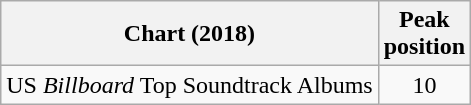<table class="wikitable">
<tr>
<th>Chart (2018)</th>
<th>Peak<br>position</th>
</tr>
<tr>
<td>US <em>Billboard</em> Top Soundtrack Albums</td>
<td align=center>10</td>
</tr>
</table>
